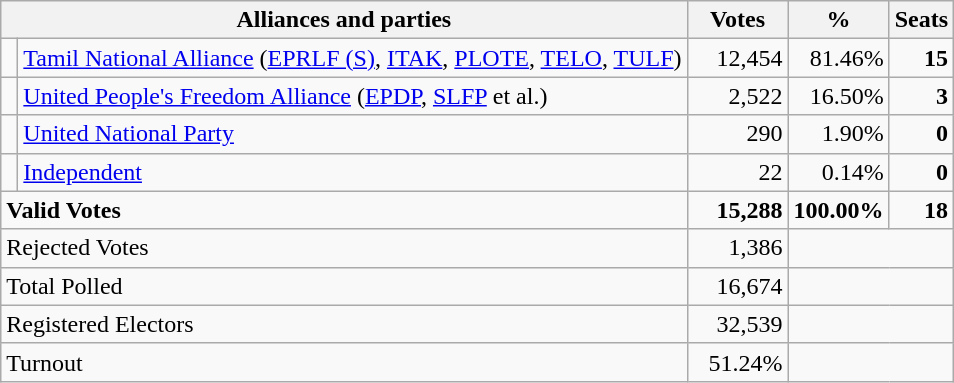<table class="wikitable" border="1" style="text-align:right;">
<tr>
<th valign=bottom align=left colspan=2>Alliances and parties</th>
<th valign=bottom align=center width="60">Votes</th>
<th valign=bottom align=center width="50">%</th>
<th valign=bottom align=center>Seats</th>
</tr>
<tr>
<td bgcolor=> </td>
<td align=left><a href='#'>Tamil National Alliance</a> (<a href='#'>EPRLF (S)</a>, <a href='#'>ITAK</a>, <a href='#'>PLOTE</a>, <a href='#'>TELO</a>, <a href='#'>TULF</a>)</td>
<td>12,454</td>
<td>81.46%</td>
<td><strong>15</strong></td>
</tr>
<tr>
<td bgcolor=> </td>
<td align=left><a href='#'>United People's Freedom Alliance</a> (<a href='#'>EPDP</a>, <a href='#'>SLFP</a> et al.)</td>
<td>2,522</td>
<td>16.50%</td>
<td><strong>3</strong></td>
</tr>
<tr>
<td bgcolor=> </td>
<td align=left><a href='#'>United National Party</a></td>
<td>290</td>
<td>1.90%</td>
<td><strong>0</strong></td>
</tr>
<tr>
<td></td>
<td align=left><a href='#'>Independent</a></td>
<td>22</td>
<td>0.14%</td>
<td><strong>0</strong></td>
</tr>
<tr>
<td colspan=2 align=left><strong>Valid Votes</strong></td>
<td><strong>15,288</strong></td>
<td><strong>100.00%</strong></td>
<td><strong>18</strong></td>
</tr>
<tr>
<td colspan=2 align=left>Rejected Votes</td>
<td>1,386</td>
<td colspan=2></td>
</tr>
<tr>
<td colspan=2 align=left>Total Polled</td>
<td>16,674</td>
<td colspan=2></td>
</tr>
<tr>
<td colspan=2 align=left>Registered Electors</td>
<td>32,539</td>
<td colspan=2></td>
</tr>
<tr>
<td colspan=2 align=left>Turnout</td>
<td>51.24%</td>
<td colspan=2></td>
</tr>
</table>
